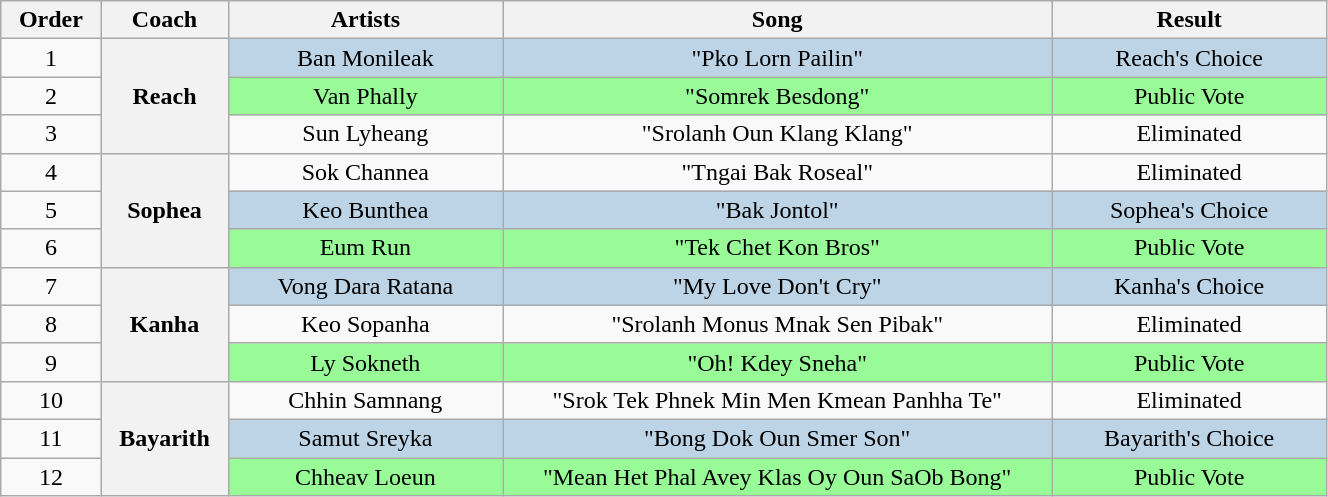<table class="wikitable" style="text-align:center; width:70%;">
<tr>
<th width="05%">Order</th>
<th width="05%">Coach</th>
<th width="15%">Artists</th>
<th width="30%">Song</th>
<th width="15%">Result</th>
</tr>
<tr>
<td>1</td>
<th rowspan=3>Reach</th>
<td style="background:#BCD4E6">Ban Monileak</td>
<td style="background:#BCD4E6">"Pko Lorn Pailin"</td>
<td style="background:#BCD4E6">Reach's Choice</td>
</tr>
<tr>
<td>2</td>
<td style="background:palegreen">Van Phally</td>
<td style="background:palegreen">"Somrek Besdong"</td>
<td style="background:palegreen">Public Vote</td>
</tr>
<tr>
<td>3</td>
<td>Sun Lyheang</td>
<td>"Srolanh Oun Klang Klang"</td>
<td>Eliminated</td>
</tr>
<tr>
<td>4</td>
<th rowspan=3>Sophea</th>
<td>Sok Channea</td>
<td>"Tngai Bak Roseal"</td>
<td>Eliminated</td>
</tr>
<tr>
<td>5</td>
<td style="background:#BCD4E6">Keo Bunthea</td>
<td style="background:#BCD4E6">"Bak Jontol"</td>
<td style="background:#BCD4E6">Sophea's Choice</td>
</tr>
<tr>
<td>6</td>
<td style="background:palegreen">Eum Run</td>
<td style="background:palegreen">"Tek Chet Kon Bros"</td>
<td style="background:palegreen">Public Vote</td>
</tr>
<tr>
<td>7</td>
<th rowspan=3>Kanha</th>
<td style="background:#BCD4E6">Vong Dara Ratana</td>
<td style="background:#BCD4E6">"My Love Don't Cry"</td>
<td style="background:#BCD4E6">Kanha's Choice</td>
</tr>
<tr>
<td>8</td>
<td>Keo Sopanha</td>
<td>"Srolanh Monus Mnak Sen Pibak"</td>
<td>Eliminated</td>
</tr>
<tr>
<td>9</td>
<td style="background:palegreen">Ly Sokneth</td>
<td style="background:palegreen">"Oh! Kdey Sneha"</td>
<td style="background:palegreen">Public Vote</td>
</tr>
<tr>
<td>10</td>
<th rowspan=3>Bayarith</th>
<td>Chhin Samnang</td>
<td>"Srok Tek Phnek Min Men Kmean Panhha Te"</td>
<td>Eliminated</td>
</tr>
<tr>
<td>11</td>
<td style="background:#BCD4E6">Samut Sreyka</td>
<td style="background:#BCD4E6">"Bong Dok Oun Smer Son"</td>
<td style="background:#BCD4E6">Bayarith's Choice</td>
</tr>
<tr>
<td>12</td>
<td style="background:palegreen">Chheav Loeun</td>
<td style="background:palegreen">"Mean Het Phal Avey Klas Oy Oun SaOb Bong"</td>
<td style="background:palegreen">Public Vote</td>
</tr>
</table>
